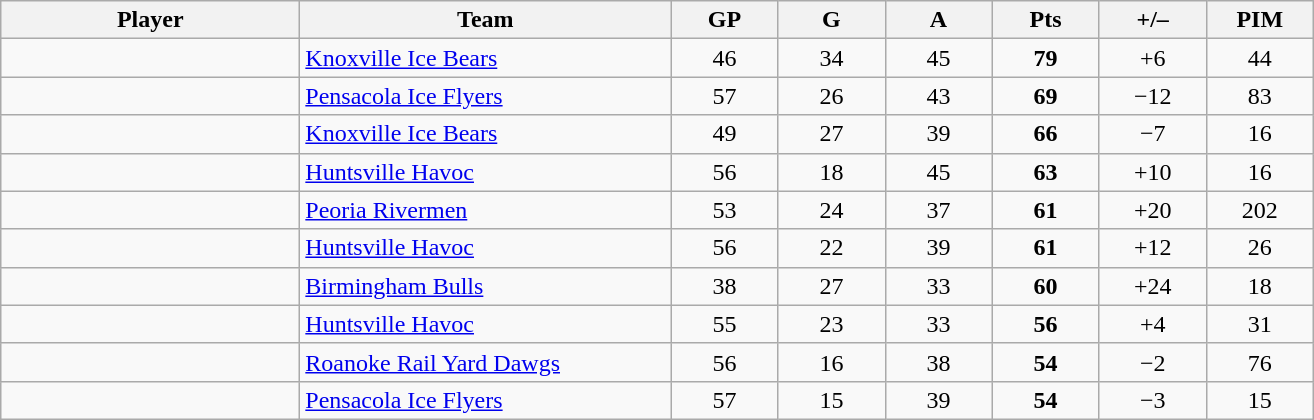<table class="wikitable sortable" style="text-align:center">
<tr>
<th style="width:12em">Player</th>
<th style="width:15em">Team</th>
<th style="width:4em">GP</th>
<th style="width:4em">G</th>
<th style="width:4em">A</th>
<th style="width:4em">Pts</th>
<th style="width:4em">+/–</th>
<th style="width:4em">PIM</th>
</tr>
<tr>
<td align=left></td>
<td align=left><a href='#'>Knoxville Ice Bears</a></td>
<td>46</td>
<td>34</td>
<td>45</td>
<td><strong>79</strong></td>
<td>+6</td>
<td>44</td>
</tr>
<tr>
<td align=left></td>
<td align=left><a href='#'>Pensacola Ice Flyers</a></td>
<td>57</td>
<td>26</td>
<td>43</td>
<td><strong>69</strong></td>
<td>−12</td>
<td>83</td>
</tr>
<tr>
<td align=left></td>
<td align=left><a href='#'>Knoxville Ice Bears</a></td>
<td>49</td>
<td>27</td>
<td>39</td>
<td><strong>66</strong></td>
<td>−7</td>
<td>16</td>
</tr>
<tr>
<td align=left></td>
<td align=left><a href='#'>Huntsville Havoc</a></td>
<td>56</td>
<td>18</td>
<td>45</td>
<td><strong>63</strong></td>
<td>+10</td>
<td>16</td>
</tr>
<tr>
<td align=left></td>
<td align=left><a href='#'>Peoria Rivermen</a></td>
<td>53</td>
<td>24</td>
<td>37</td>
<td><strong>61</strong></td>
<td>+20</td>
<td>202</td>
</tr>
<tr>
<td align=left></td>
<td align=left><a href='#'>Huntsville Havoc</a></td>
<td>56</td>
<td>22</td>
<td>39</td>
<td><strong>61</strong></td>
<td>+12</td>
<td>26</td>
</tr>
<tr>
<td align=left></td>
<td align=left><a href='#'>Birmingham Bulls</a></td>
<td>38</td>
<td>27</td>
<td>33</td>
<td><strong>60</strong></td>
<td>+24</td>
<td>18</td>
</tr>
<tr>
<td align=left></td>
<td align=left><a href='#'>Huntsville Havoc</a></td>
<td>55</td>
<td>23</td>
<td>33</td>
<td><strong>56</strong></td>
<td>+4</td>
<td>31</td>
</tr>
<tr>
<td align=left></td>
<td align=left><a href='#'>Roanoke Rail Yard Dawgs</a></td>
<td>56</td>
<td>16</td>
<td>38</td>
<td><strong>54</strong></td>
<td>−2</td>
<td>76</td>
</tr>
<tr>
<td align=left></td>
<td align=left><a href='#'>Pensacola Ice Flyers</a></td>
<td>57</td>
<td>15</td>
<td>39</td>
<td><strong>54</strong></td>
<td>−3</td>
<td>15</td>
</tr>
</table>
